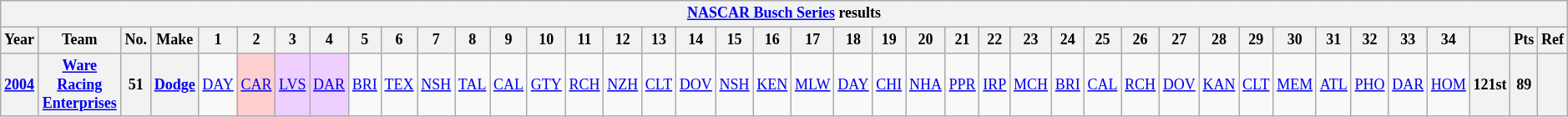<table class="wikitable" style="text-align:center; font-size:75%">
<tr>
<th colspan=42><a href='#'>NASCAR Busch Series</a> results</th>
</tr>
<tr>
<th>Year</th>
<th>Team</th>
<th>No.</th>
<th>Make</th>
<th>1</th>
<th>2</th>
<th>3</th>
<th>4</th>
<th>5</th>
<th>6</th>
<th>7</th>
<th>8</th>
<th>9</th>
<th>10</th>
<th>11</th>
<th>12</th>
<th>13</th>
<th>14</th>
<th>15</th>
<th>16</th>
<th>17</th>
<th>18</th>
<th>19</th>
<th>20</th>
<th>21</th>
<th>22</th>
<th>23</th>
<th>24</th>
<th>25</th>
<th>26</th>
<th>27</th>
<th>28</th>
<th>29</th>
<th>30</th>
<th>31</th>
<th>32</th>
<th>33</th>
<th>34</th>
<th></th>
<th>Pts</th>
<th>Ref</th>
</tr>
<tr>
<th><a href='#'>2004</a></th>
<th><a href='#'>Ware Racing Enterprises</a></th>
<th>51</th>
<th><a href='#'>Dodge</a></th>
<td><a href='#'>DAY</a></td>
<td style="background:#FFCFCF;"><a href='#'>CAR</a><br></td>
<td style="background:#EFCFFF;"><a href='#'>LVS</a><br></td>
<td style="background:#EFCFFF;"><a href='#'>DAR</a><br></td>
<td><a href='#'>BRI</a></td>
<td><a href='#'>TEX</a></td>
<td><a href='#'>NSH</a></td>
<td><a href='#'>TAL</a></td>
<td><a href='#'>CAL</a></td>
<td><a href='#'>GTY</a></td>
<td><a href='#'>RCH</a></td>
<td><a href='#'>NZH</a></td>
<td><a href='#'>CLT</a></td>
<td><a href='#'>DOV</a></td>
<td><a href='#'>NSH</a></td>
<td><a href='#'>KEN</a></td>
<td><a href='#'>MLW</a></td>
<td><a href='#'>DAY</a></td>
<td><a href='#'>CHI</a></td>
<td><a href='#'>NHA</a></td>
<td><a href='#'>PPR</a></td>
<td><a href='#'>IRP</a></td>
<td><a href='#'>MCH</a></td>
<td><a href='#'>BRI</a></td>
<td><a href='#'>CAL</a></td>
<td><a href='#'>RCH</a></td>
<td><a href='#'>DOV</a></td>
<td><a href='#'>KAN</a></td>
<td><a href='#'>CLT</a></td>
<td><a href='#'>MEM</a></td>
<td><a href='#'>ATL</a></td>
<td><a href='#'>PHO</a></td>
<td><a href='#'>DAR</a></td>
<td><a href='#'>HOM</a></td>
<th>121st</th>
<th>89</th>
<th></th>
</tr>
</table>
